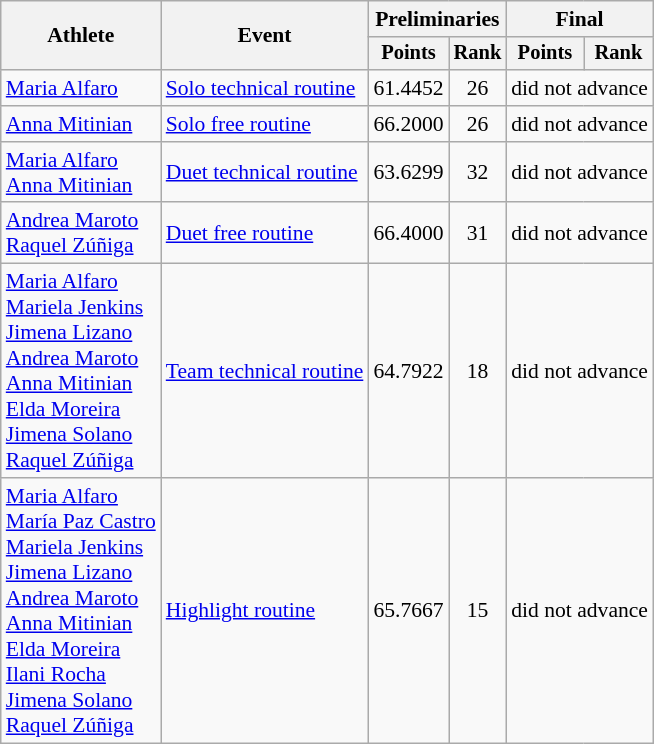<table class="wikitable" style="font-size:90%">
<tr>
<th rowspan="2">Athlete</th>
<th rowspan="2">Event</th>
<th colspan="2">Preliminaries</th>
<th colspan="2">Final</th>
</tr>
<tr style="font-size:95%">
<th>Points</th>
<th>Rank</th>
<th>Points</th>
<th>Rank</th>
</tr>
<tr align="center">
<td align="left"><a href='#'>Maria Alfaro</a></td>
<td align="left"><a href='#'>Solo technical routine</a></td>
<td>61.4452</td>
<td>26</td>
<td colspan=2>did not advance</td>
</tr>
<tr align="center">
<td align="left"><a href='#'>Anna Mitinian</a></td>
<td align="left"><a href='#'>Solo free routine</a></td>
<td>66.2000</td>
<td>26</td>
<td colspan=2>did not advance</td>
</tr>
<tr align="center">
<td align="left"><a href='#'>Maria Alfaro</a><br><a href='#'>Anna Mitinian</a></td>
<td align="left"><a href='#'>Duet technical routine</a></td>
<td>63.6299</td>
<td>32</td>
<td colspan=2>did not advance</td>
</tr>
<tr align="center">
<td align="left"><a href='#'>Andrea Maroto</a><br><a href='#'>Raquel Zúñiga</a></td>
<td align="left"><a href='#'>Duet free routine</a></td>
<td>66.4000</td>
<td>31</td>
<td colspan=2>did not advance</td>
</tr>
<tr align="center">
<td align="left"><a href='#'>Maria Alfaro</a><br><a href='#'>Mariela Jenkins</a><br><a href='#'>Jimena Lizano</a><br><a href='#'>Andrea Maroto</a><br><a href='#'>Anna Mitinian</a><br><a href='#'>Elda Moreira</a><br><a href='#'>Jimena Solano</a><br><a href='#'>Raquel Zúñiga</a></td>
<td align="left"><a href='#'>Team technical routine</a></td>
<td>64.7922</td>
<td>18</td>
<td colspan=2>did not advance</td>
</tr>
<tr align="center">
<td align="left"><a href='#'>Maria Alfaro</a><br><a href='#'>María Paz Castro</a> <br><a href='#'>Mariela Jenkins</a><br><a href='#'>Jimena Lizano</a><br><a href='#'>Andrea Maroto</a><br><a href='#'>Anna Mitinian</a><br><a href='#'>Elda Moreira</a><br><a href='#'>Ilani Rocha</a><br><a href='#'>Jimena Solano</a><br><a href='#'>Raquel Zúñiga</a></td>
<td align="left"><a href='#'>Highlight routine</a></td>
<td>65.7667</td>
<td>15</td>
<td colspan=2>did not advance</td>
</tr>
</table>
